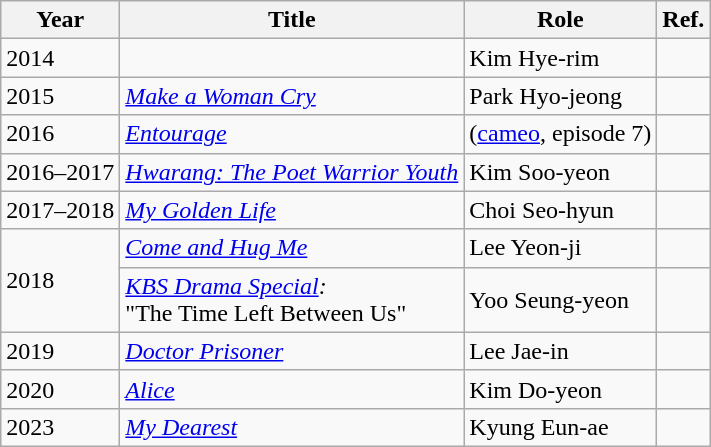<table class="wikitable">
<tr>
<th>Year</th>
<th>Title</th>
<th>Role</th>
<th>Ref.</th>
</tr>
<tr>
<td>2014</td>
<td><em></em></td>
<td>Kim Hye-rim</td>
<td></td>
</tr>
<tr>
<td>2015</td>
<td><em><a href='#'>Make a Woman Cry</a></em></td>
<td>Park Hyo-jeong</td>
<td></td>
</tr>
<tr>
<td>2016</td>
<td><em><a href='#'>Entourage</a></em></td>
<td>(<a href='#'>cameo</a>, episode 7)</td>
<td></td>
</tr>
<tr>
<td>2016–2017</td>
<td><em><a href='#'>Hwarang: The Poet Warrior Youth</a></em></td>
<td>Kim Soo-yeon</td>
<td></td>
</tr>
<tr>
<td>2017–2018</td>
<td><em><a href='#'>My Golden Life</a></em></td>
<td>Choi Seo-hyun</td>
<td></td>
</tr>
<tr>
<td rowspan=2>2018</td>
<td><em><a href='#'>Come and Hug Me</a></em></td>
<td>Lee Yeon-ji</td>
<td></td>
</tr>
<tr>
<td><em><a href='#'>KBS Drama Special</a>:</em><br>"The Time Left Between Us"</td>
<td>Yoo Seung-yeon</td>
<td></td>
</tr>
<tr>
<td>2019</td>
<td><em><a href='#'>Doctor Prisoner</a></em></td>
<td>Lee Jae-in</td>
<td></td>
</tr>
<tr>
<td>2020</td>
<td><em><a href='#'>Alice</a></em></td>
<td>Kim Do-yeon</td>
<td></td>
</tr>
<tr>
<td>2023</td>
<td><em><a href='#'>My Dearest</a></em></td>
<td>Kyung Eun-ae</td>
<td></td>
</tr>
</table>
